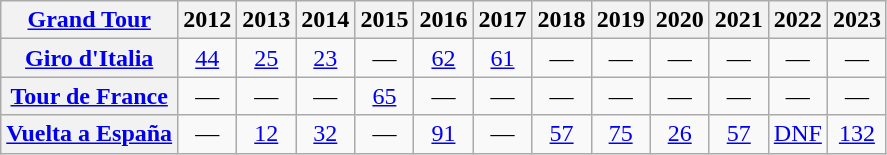<table class="wikitable plainrowheaders">
<tr>
<th scope="col"><a href='#'>Grand Tour</a></th>
<th scope="col">2012</th>
<th scope="col">2013</th>
<th scope="col">2014</th>
<th scope="col">2015</th>
<th scope="col">2016</th>
<th scope="col">2017</th>
<th scope="col">2018</th>
<th scope="col">2019</th>
<th scope="col">2020</th>
<th scope="col">2021</th>
<th scope="col">2022</th>
<th scope="col">2023</th>
</tr>
<tr style="text-align:center;">
<th scope="row"> <a href='#'>Giro d'Italia</a></th>
<td><a href='#'>44</a></td>
<td><a href='#'>25</a></td>
<td><a href='#'>23</a></td>
<td>—</td>
<td><a href='#'>62</a></td>
<td><a href='#'>61</a></td>
<td>—</td>
<td>—</td>
<td>—</td>
<td>—</td>
<td>—</td>
<td>—</td>
</tr>
<tr style="text-align:center;">
<th scope="row"> <a href='#'>Tour de France</a></th>
<td>—</td>
<td>—</td>
<td>—</td>
<td><a href='#'>65</a></td>
<td>—</td>
<td>—</td>
<td>—</td>
<td>—</td>
<td>—</td>
<td>—</td>
<td>—</td>
<td>—</td>
</tr>
<tr style="text-align:center;">
<th scope="row"> <a href='#'>Vuelta a España</a></th>
<td>—</td>
<td><a href='#'>12</a></td>
<td><a href='#'>32</a></td>
<td>—</td>
<td><a href='#'>91</a></td>
<td>—</td>
<td><a href='#'>57</a></td>
<td><a href='#'>75</a></td>
<td><a href='#'>26</a></td>
<td><a href='#'>57</a></td>
<td><a href='#'>DNF</a></td>
<td><a href='#'>132</a></td>
</tr>
</table>
